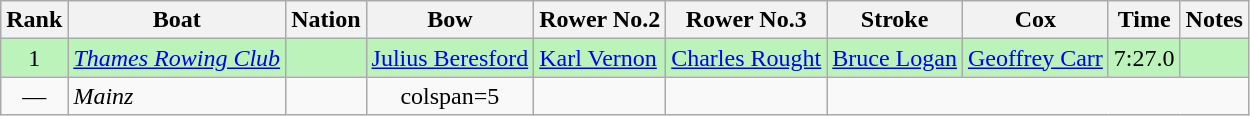<table class="wikitable sortable" style="text-align:center">
<tr>
<th>Rank</th>
<th>Boat</th>
<th>Nation</th>
<th>Bow</th>
<th>Rower No.2</th>
<th>Rower No.3</th>
<th>Stroke</th>
<th>Cox</th>
<th>Time</th>
<th>Notes</th>
</tr>
<tr bgcolor=bbf3bb>
<td>1</td>
<td align=left><em><a href='#'>Thames Rowing Club</a></em></td>
<td align=left></td>
<td align=left><a href='#'>Julius Beresford</a></td>
<td align=left><a href='#'>Karl Vernon</a></td>
<td align=left><a href='#'>Charles Rought</a></td>
<td align=left><a href='#'>Bruce Logan</a></td>
<td align=left><a href='#'>Geoffrey Carr</a></td>
<td>7:27.0</td>
<td></td>
</tr>
<tr>
<td data-sort-value=2>—</td>
<td align=left><em>Mainz</em></td>
<td align=left></td>
<td>colspan=5 </td>
<td data-sort-value=9:99.99></td>
<td></td>
</tr>
</table>
